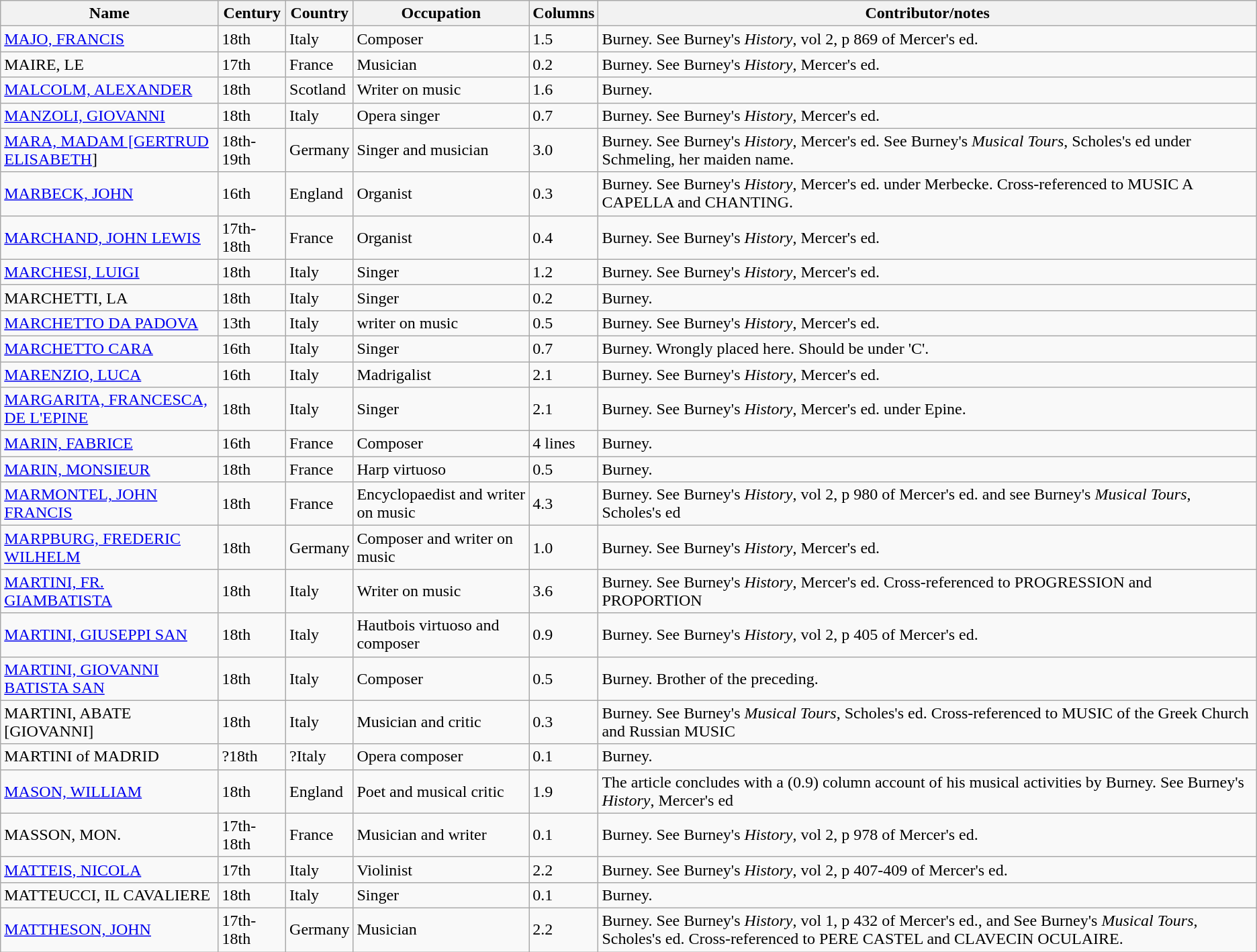<table class="wikitable">
<tr>
<th>Name</th>
<th>Century</th>
<th>Country</th>
<th>Occupation</th>
<th>Columns</th>
<th>Contributor/notes</th>
</tr>
<tr>
<td><a href='#'>MAJO, FRANCIS</a></td>
<td>18th</td>
<td>Italy</td>
<td>Composer</td>
<td>1.5</td>
<td>Burney. See Burney's <em>History</em>, vol 2, p 869 of Mercer's ed.</td>
</tr>
<tr>
<td>MAIRE, LE</td>
<td>17th</td>
<td>France</td>
<td>Musician</td>
<td>0.2</td>
<td>Burney. See Burney's <em>History</em>, Mercer's ed.</td>
</tr>
<tr>
<td><a href='#'>MALCOLM, ALEXANDER</a></td>
<td>18th</td>
<td>Scotland</td>
<td>Writer on music</td>
<td>1.6</td>
<td>Burney.</td>
</tr>
<tr>
<td><a href='#'>MANZOLI, GIOVANNI</a></td>
<td>18th</td>
<td>Italy</td>
<td>Opera singer</td>
<td>0.7</td>
<td>Burney. See Burney's <em>History</em>, Mercer's ed.</td>
</tr>
<tr>
<td><a href='#'>MARA, MADAM [GERTRUD ELISABETH</a>]</td>
<td>18th-19th</td>
<td>Germany</td>
<td>Singer and musician</td>
<td>3.0</td>
<td>Burney. See Burney's <em>History</em>, Mercer's ed. See Burney's <em>Musical Tours</em>, Scholes's ed under Schmeling, her maiden name.</td>
</tr>
<tr>
<td><a href='#'>MARBECK, JOHN</a></td>
<td>16th</td>
<td>England</td>
<td>Organist</td>
<td>0.3</td>
<td>Burney. See Burney's <em>History</em>, Mercer's ed. under Merbecke. Cross-referenced to MUSIC A CAPELLA and CHANTING.</td>
</tr>
<tr>
<td><a href='#'>MARCHAND, JOHN LEWIS</a></td>
<td>17th-18th</td>
<td>France</td>
<td>Organist</td>
<td>0.4</td>
<td>Burney. See Burney's <em>History</em>, Mercer's ed.</td>
</tr>
<tr>
<td><a href='#'>MARCHESI, LUIGI</a></td>
<td>18th</td>
<td>Italy</td>
<td>Singer</td>
<td>1.2</td>
<td>Burney. See Burney's <em>History</em>, Mercer's ed.</td>
</tr>
<tr>
<td>MARCHETTI, LA</td>
<td>18th</td>
<td>Italy</td>
<td>Singer</td>
<td>0.2</td>
<td>Burney.</td>
</tr>
<tr>
<td><a href='#'>MARCHETTO DA PADOVA</a></td>
<td>13th</td>
<td>Italy</td>
<td>writer on music</td>
<td>0.5</td>
<td>Burney. See Burney's <em>History</em>, Mercer's ed.</td>
</tr>
<tr>
<td><a href='#'>MARCHETTO CARA</a></td>
<td>16th</td>
<td>Italy</td>
<td>Singer</td>
<td>0.7</td>
<td>Burney. Wrongly placed here. Should be under 'C'.</td>
</tr>
<tr>
<td><a href='#'>MARENZIO, LUCA</a></td>
<td>16th</td>
<td>Italy</td>
<td>Madrigalist</td>
<td>2.1</td>
<td>Burney. See Burney's <em>History</em>, Mercer's ed.</td>
</tr>
<tr>
<td><a href='#'>MARGARITA, FRANCESCA, DE L'EPINE</a></td>
<td>18th</td>
<td>Italy</td>
<td>Singer</td>
<td>2.1</td>
<td>Burney. See Burney's <em>History</em>, Mercer's ed. under Epine.</td>
</tr>
<tr>
<td><a href='#'>MARIN, FABRICE</a></td>
<td>16th</td>
<td>France</td>
<td>Composer</td>
<td>4 lines</td>
<td>Burney.</td>
</tr>
<tr>
<td><a href='#'>MARIN, MONSIEUR</a></td>
<td>18th</td>
<td>France</td>
<td>Harp virtuoso</td>
<td>0.5</td>
<td>Burney.</td>
</tr>
<tr>
<td><a href='#'>MARMONTEL, JOHN FRANCIS</a></td>
<td>18th</td>
<td>France</td>
<td>Encyclopaedist and writer on music</td>
<td>4.3</td>
<td>Burney. See Burney's <em>History</em>, vol 2, p 980 of Mercer's ed. and see Burney's <em>Musical Tours</em>, Scholes's ed</td>
</tr>
<tr>
<td><a href='#'>MARPBURG, FREDERIC WILHELM</a></td>
<td>18th</td>
<td>Germany</td>
<td>Composer and writer on music</td>
<td>1.0</td>
<td>Burney. See Burney's <em>History</em>, Mercer's ed.</td>
</tr>
<tr>
<td><a href='#'>MARTINI, FR. GIAMBATISTA</a></td>
<td>18th</td>
<td>Italy</td>
<td>Writer on music</td>
<td>3.6</td>
<td>Burney. See Burney's <em>History</em>, Mercer's ed. Cross-referenced to PROGRESSION and PROPORTION</td>
</tr>
<tr>
<td><a href='#'>MARTINI, GIUSEPPI SAN</a></td>
<td>18th</td>
<td>Italy</td>
<td>Hautbois virtuoso and composer</td>
<td>0.9</td>
<td>Burney. See Burney's <em>History</em>, vol 2, p 405 of Mercer's ed.</td>
</tr>
<tr>
<td><a href='#'>MARTINI, GIOVANNI BATISTA SAN</a></td>
<td>18th</td>
<td>Italy</td>
<td>Composer</td>
<td>0.5</td>
<td>Burney. Brother of the preceding.</td>
</tr>
<tr>
<td>MARTINI, ABATE [GIOVANNI]</td>
<td>18th</td>
<td>Italy</td>
<td>Musician and critic</td>
<td>0.3</td>
<td>Burney. See Burney's <em>Musical Tours</em>, Scholes's ed. Cross-referenced to MUSIC of the Greek Church and Russian MUSIC</td>
</tr>
<tr>
<td>MARTINI of MADRID</td>
<td>?18th</td>
<td>?Italy</td>
<td>Opera composer</td>
<td>0.1</td>
<td>Burney.</td>
</tr>
<tr>
<td><a href='#'>MASON, WILLIAM</a></td>
<td>18th</td>
<td>England</td>
<td>Poet and musical critic</td>
<td>1.9</td>
<td>The article concludes with a (0.9) column account of his musical activities by Burney. See Burney's <em>History</em>, Mercer's ed</td>
</tr>
<tr>
<td>MASSON, MON.</td>
<td>17th-18th</td>
<td>France</td>
<td>Musician and writer</td>
<td>0.1</td>
<td>Burney. See Burney's <em>History</em>, vol 2, p 978 of Mercer's ed.</td>
</tr>
<tr>
<td><a href='#'>MATTEIS, NICOLA</a></td>
<td>17th</td>
<td>Italy</td>
<td>Violinist</td>
<td>2.2</td>
<td>Burney. See Burney's <em>History</em>, vol 2, p 407-409 of Mercer's ed.</td>
</tr>
<tr>
<td>MATTEUCCI, IL CAVALIERE</td>
<td>18th</td>
<td>Italy</td>
<td>Singer</td>
<td>0.1</td>
<td>Burney.</td>
</tr>
<tr>
<td><a href='#'>MATTHESON, JOHN</a></td>
<td>17th-18th</td>
<td>Germany</td>
<td>Musician</td>
<td>2.2</td>
<td>Burney. See Burney's <em>History</em>, vol 1, p 432 of Mercer's ed., and See Burney's <em>Musical Tours</em>, Scholes's ed. Cross-referenced to PERE CASTEL and CLAVECIN OCULAIRE.</td>
</tr>
</table>
